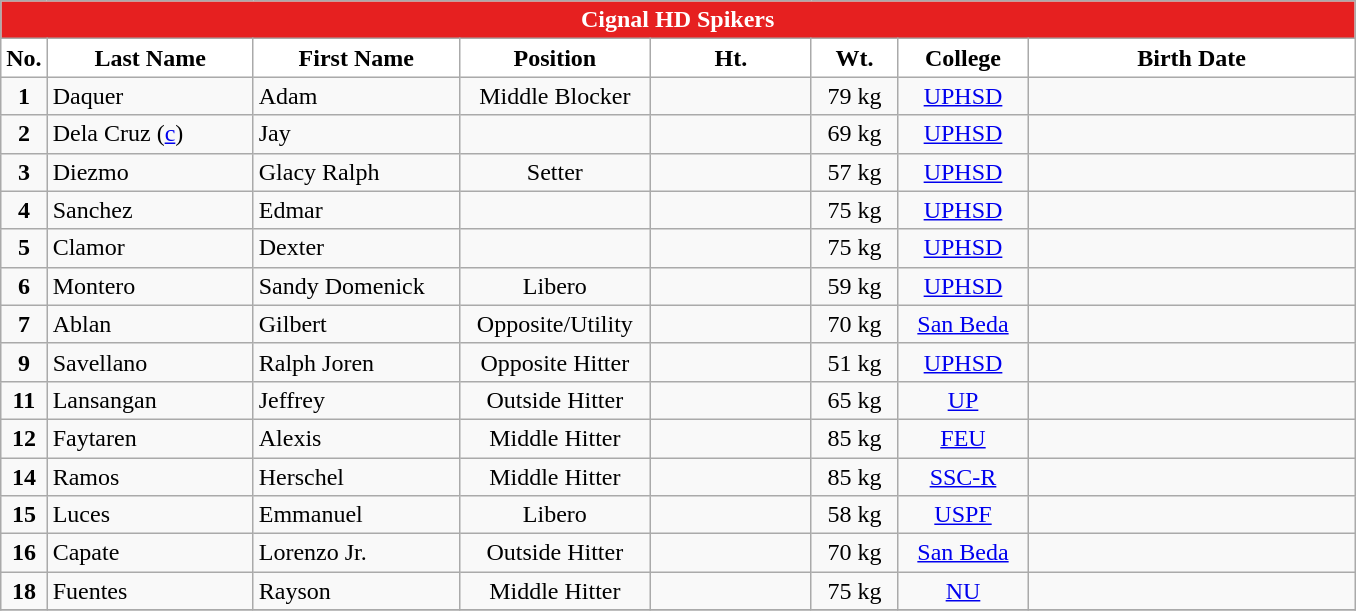<table class="wikitable"  style="text-align:center;" width: 100%;">
<tr>
<th colspan="8" style= "background: #E62020; color: White; text-align: center"><strong>Cignal HD Spikers</strong></th>
</tr>
<tr>
<th width=3px style="background: White; color: Black; text-align: center"><strong>No.</strong></th>
<th width=130px style="background: White; color: Black">Last Name</th>
<th width=130px style="background: White; color: Black">First Name</th>
<th width=120px style="background: White; color: Black">Position</th>
<th width=100px style="background: White; color: Black">Ht.</th>
<th width=50px style="background: White; color: Black">Wt.</th>
<th width=80px style="background: White; color: Black">College</th>
<th width=210px style="background: White; color: Black">Birth Date</th>
</tr>
<tr>
<td><strong>1</strong></td>
<td style="text-align: left">Daquer</td>
<td style="text-align: left">Adam</td>
<td>Middle Blocker</td>
<td></td>
<td>79 kg</td>
<td><a href='#'>UPHSD</a></td>
<td></td>
</tr>
<tr>
<td><strong>2</strong></td>
<td style="text-align: left">Dela Cruz (<a href='#'>c</a>)</td>
<td style="text-align: left">Jay</td>
<td></td>
<td></td>
<td>69 kg</td>
<td><a href='#'>UPHSD</a></td>
<td></td>
</tr>
<tr>
<td><strong>3</strong></td>
<td style="text-align: left">Diezmo</td>
<td style="text-align: left">Glacy Ralph</td>
<td>Setter</td>
<td></td>
<td>57 kg</td>
<td><a href='#'>UPHSD</a></td>
<td></td>
</tr>
<tr>
<td><strong>4</strong></td>
<td style="text-align: left">Sanchez</td>
<td style="text-align: left">Edmar</td>
<td></td>
<td></td>
<td>75 kg</td>
<td><a href='#'>UPHSD</a></td>
<td></td>
</tr>
<tr>
<td><strong>5</strong></td>
<td style="text-align: left">Clamor</td>
<td style="text-align: left">Dexter</td>
<td></td>
<td></td>
<td>75 kg</td>
<td><a href='#'>UPHSD</a></td>
<td></td>
</tr>
<tr>
<td><strong>6</strong></td>
<td style="text-align: left">Montero</td>
<td style="text-align: left">Sandy Domenick</td>
<td>Libero</td>
<td></td>
<td>59 kg</td>
<td><a href='#'>UPHSD</a></td>
<td></td>
</tr>
<tr>
<td><strong>7</strong></td>
<td style="text-align: left">Ablan</td>
<td style="text-align: left">Gilbert</td>
<td>Opposite/Utility</td>
<td></td>
<td>70 kg</td>
<td><a href='#'>San Beda</a></td>
<td></td>
</tr>
<tr>
<td><strong>9</strong></td>
<td style="text-align: left">Savellano</td>
<td style="text-align: left">Ralph Joren</td>
<td>Opposite Hitter</td>
<td></td>
<td>51 kg</td>
<td><a href='#'>UPHSD</a></td>
<td></td>
</tr>
<tr>
<td><strong>11</strong></td>
<td style="text-align: left">Lansangan</td>
<td style="text-align: left">Jeffrey</td>
<td>Outside Hitter</td>
<td></td>
<td>65 kg</td>
<td><a href='#'>UP</a></td>
<td></td>
</tr>
<tr>
<td><strong>12</strong></td>
<td style="text-align: left">Faytaren</td>
<td style="text-align: left">Alexis</td>
<td>Middle Hitter</td>
<td></td>
<td>85 kg</td>
<td><a href='#'>FEU</a></td>
<td></td>
</tr>
<tr>
<td><strong>14</strong></td>
<td style="text-align: left">Ramos</td>
<td style="text-align: left">Herschel</td>
<td>Middle Hitter</td>
<td></td>
<td>85 kg</td>
<td><a href='#'>SSC-R</a></td>
<td></td>
</tr>
<tr>
<td><strong>15</strong></td>
<td style="text-align: left">Luces</td>
<td style="text-align: left">Emmanuel</td>
<td>Libero</td>
<td></td>
<td>58 kg</td>
<td><a href='#'>USPF</a></td>
<td></td>
</tr>
<tr>
<td><strong>16</strong></td>
<td style="text-align: left">Capate</td>
<td style="text-align: left">Lorenzo Jr.</td>
<td>Outside Hitter</td>
<td></td>
<td>70 kg</td>
<td><a href='#'>San Beda</a></td>
<td></td>
</tr>
<tr>
<td><strong>18</strong></td>
<td style="text-align: left">Fuentes</td>
<td style="text-align: left">Rayson</td>
<td>Middle Hitter</td>
<td></td>
<td>75 kg</td>
<td><a href='#'>NU</a></td>
<td></td>
</tr>
<tr>
</tr>
</table>
